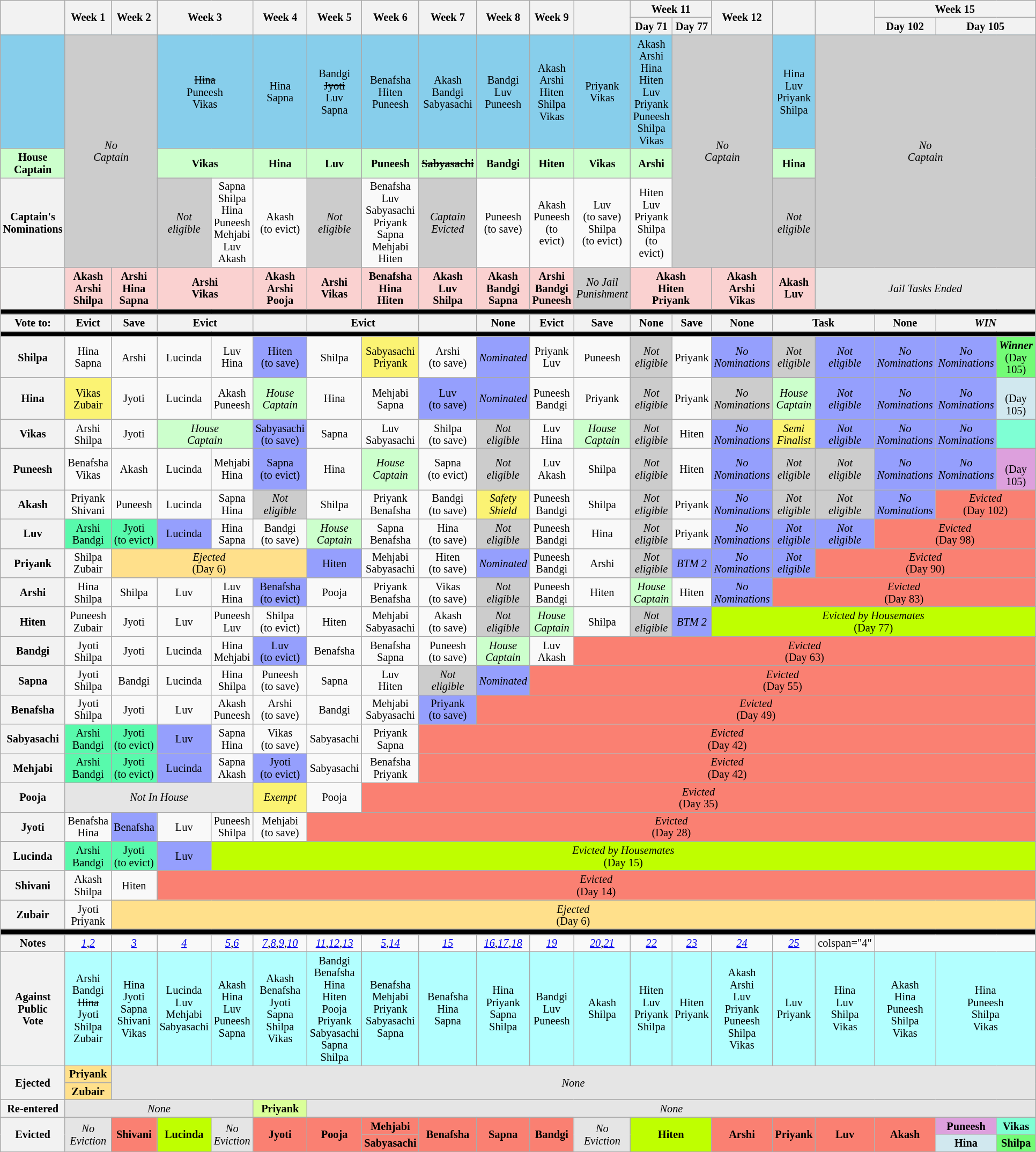<table class="wikitable" style="text-align:center; width:100%; font-size:85%; line-height:15px;">
<tr>
<th style="width:5%;" rowspan="2"></th>
<th style="width:5%;" rowspan="2">Week 1</th>
<th style="width:5%;" rowspan="2">Week 2</th>
<th style="width:10%;" rowspan="2" colspan="2">Week 3</th>
<th style="width:5%;" rowspan="2">Week 4</th>
<th style="width:5%;" rowspan="2">Week 5</th>
<th style="width:5%;" rowspan="2">Week 6</th>
<th style="width:5%;" rowspan="2">Week 7</th>
<th style="width:5%;" rowspan="2">Week 8</th>
<th style="width:5%;" rowspan="2">Week 9</th>
<th style="width:5%;" rowspan="2"></th>
<th style="width:10%;" colspan="2">Week 11</th>
<th style="width:5%;" rowspan="2">Week 12</th>
<th style="width:5%;" rowspan="2"></th>
<th style="width:5%;" rowspan="2"></th>
<th style="width:5%;" colspan="3" style="background:#FFD700">Week 15</th>
</tr>
<tr>
<th style="width:5%;">Day 71</th>
<th style="width:5%;">Day 77</th>
<th style="width:5%;">Day 102</th>
<th colspan=2 style="width:5%;" style="background:#FFD700">Day 105</th>
</tr>
<tr style="background:#87CEEB;" |>
<th style="background:#87CEEB;"></th>
<td style="background:#ccc;" colspan="2" rowspan=3><em>No<br>Captain</em></td>
<td colspan="2"><s>Hina</s><br>Puneesh<br>Vikas</td>
<td>Hina<br>Sapna</td>
<td>Bandgi<br><s>Jyoti</s><br>Luv<br>Sapna</td>
<td>Benafsha<br>Hiten<br>Puneesh</td>
<td>Akash<br>Bandgi<br>Sabyasachi</td>
<td>Bandgi<br>Luv<br>Puneesh</td>
<td>Akash<br>Arshi<br>Hiten<br>Shilpa<br>Vikas</td>
<td>Priyank<br>Vikas</td>
<td>Akash<br>Arshi<br>Hina<br>Hiten<br>Luv<br>Priyank<br>Puneesh<br>Shilpa<br>Vikas</td>
<td colspan="2" rowspan="3" style="background:#ccc;"><em>No<br>Captain</em></td>
<td>Hina<br>Luv<br>Priyank<br>Shilpa</td>
<td colspan="4" rowspan="3" style="background:#ccc;"><em>No<br>Captain</em></td>
</tr>
<tr style="background:#cfc;">
<th style="background:#cfc;">House<br>Captain</th>
<td colspan=2><strong>Vikas</strong></td>
<td><strong>Hina</strong></td>
<td><strong>Luv</strong></td>
<td><strong>Puneesh</strong></td>
<td><s><strong>Sabyasachi</strong></s></td>
<td><strong>Bandgi</strong></td>
<td><strong>Hiten</strong></td>
<td><strong>Vikas</strong></td>
<td><strong>Arshi</strong></td>
<td><strong>Hina</strong></td>
</tr>
<tr>
<th>Captain's<br>Nominations</th>
<td style="background:#ccc;"><em>Not<br>eligible</em></td>
<td>Sapna<br>Shilpa<br>Hina<br>Puneesh<br>Mehjabi<br>Luv<br>Akash</td>
<td>Akash<br>(to evict)</td>
<td style="background:#ccc;"><em>Not<br>eligible</em></td>
<td>Benafsha<br>Luv<br>Sabyasachi<br>Priyank<br>Sapna<br>Mehjabi<br>Hiten</td>
<td style="background:#ccc;"><em>Captain Evicted</em></td>
<td>Puneesh<br>(to save)</td>
<td>Akash<br>Puneesh<br>(to evict)</td>
<td>Luv<br>(to save)<br>Shilpa<br>(to evict)</td>
<td>Hiten<br>Luv<br>Priyank<br>Shilpa<br>(to evict)</td>
<td style="background:#ccc;"><em>Not<br>eligible</em></td>
</tr>
<tr style="background:#FAD1D0;" |>
<th></th>
<td><strong>Akash<br>Arshi<br>Shilpa</strong></td>
<td><strong>Arshi<br>Hina<br>Sapna</strong></td>
<td colspan="2"><strong>Arshi<br>Vikas</strong></td>
<td><strong>Akash<br>Arshi<br>Pooja</strong></td>
<td><strong>Arshi<br>Vikas</strong></td>
<td><strong>Benafsha<br>Hina<br>Hiten</strong></td>
<td><strong>Akash<br>Luv<br>Shilpa</strong></td>
<td><strong>Akash<br>Bandgi<br>Sapna</strong></td>
<td><strong>Arshi<br>Bandgi<br>Puneesh</strong></td>
<td style="background:#ccc;"><em>No Jail<br>Punishment</em></td>
<td colspan="2"><strong>Akash<br>Hiten<br>Priyank</strong></td>
<td><strong>Akash<br>Arshi<br>Vikas</strong></td>
<td><strong>Akash<br>Luv</strong></td>
<td colspan="4" style="background:#E5E5E5;"><em>Jail Tasks Ended</em></td>
</tr>
<tr>
<th colspan="20" style="background:#000;"></th>
</tr>
<tr>
<th>Vote to:</th>
<th>Evict</th>
<th>Save</th>
<th colspan="2">Evict</th>
<th></th>
<th colspan="2">Evict</th>
<th></th>
<th>None</th>
<th>Evict</th>
<th>Save</th>
<th>None</th>
<th>Save</th>
<th>None</th>
<th colspan="2">Task</th>
<th>None</th>
<th colspan="3"><em>WIN</em></th>
</tr>
<tr>
<th colspan="20" style="background:#000;"></th>
</tr>
<tr>
<th>Shilpa</th>
<td>Hina<br>Sapna</td>
<td>Arshi</td>
<td>Lucinda</td>
<td>Luv<br>Hina</td>
<td style="background:#959FFD">Hiten<br>(to save)</td>
<td>Shilpa</td>
<td style="background:#FBF373;">Sabyasachi<br>Priyank</td>
<td>Arshi<br>(to save)</td>
<td style="background:#959FFD;"><em>Nominated</em></td>
<td>Priyank<br>Luv</td>
<td>Puneesh</td>
<td style="background:#ccc;"><em>Not<br>eligible</em></td>
<td>Priyank</td>
<td style="background:#959FFD;"><em>No<br>Nominations</em></td>
<td style="background:#ccc;"><em>Not<br>eligible</em></td>
<td style="background:#959FFD;"><em>Not<br>eligible</em></td>
<td style="background:#959FFD;"><em>No<br>Nominations</em></td>
<td style="background:#959FFD;"><em>No<br>Nominations</em></td>
<td style="background:#73FB76;"><strong><em>Winner</em></strong><br>(Day 105)</td>
</tr>
<tr>
<th>Hina</th>
<td style="background:#FBF373;">Vikas<br>Zubair</td>
<td>Jyoti</td>
<td>Lucinda</td>
<td>Akash<br>Puneesh</td>
<td style="background:#cfc;"><em>House<br>Captain</em></td>
<td>Hina</td>
<td>Mehjabi<br>Sapna</td>
<td style="background:#959FFD">Luv<br>(to save)</td>
<td style="background:#959FFD;"><em>Nominated</em></td>
<td>Puneesh<br>Bandgi</td>
<td>Priyank</td>
<td style="background:#ccc;"><em>Not<br>eligible</em></td>
<td>Priyank</td>
<td style="background:#ccc;"><em>No<br>Nominations</em></td>
<td style="background:#cfc"><em>House<br>Captain</em></td>
<td style="background:#959FFD;"><em>Not<br>eligible</em></td>
<td style="background:#959FFD;"><em>No<br>Nominations</em></td>
<td style="background:#959FFD;"><em>No<br>Nominations</em></td>
<td style="background:#D1E8EF;"><strong></strong><br>(Day 105)</td>
</tr>
<tr>
<th>Vikas</th>
<td>Arshi<br>Shilpa</td>
<td>Jyoti</td>
<td colspan="2" style="background:#cfc;"><em>House<br>Captain</em></td>
<td style="background:#959FFD;">Sabyasachi<br>(to save)</td>
<td>Sapna</td>
<td>Luv<br>Sabyasachi</td>
<td>Shilpa<br>(to save)</td>
<td style="background:#ccc;"><em>Not<br>eligible</em></td>
<td>Luv<br>Hina</td>
<td style="background:#cfc;"><em>House<br>Captain</em></td>
<td style="background:#ccc;"><em>Not<br>eligible</em></td>
<td>Hiten</td>
<td style="background:#959FFD;"><em>No<br>Nominations</em></td>
<td style="background:#FBF373;"><em>Semi<br>Finalist</em></td>
<td style="background:#959FFD;"><em>Not<br>eligible</em></td>
<td style="background:#959FFD;"><em>No<br>Nominations</em></td>
<td style="background:#959FFD;"><em>No<br>Nominations</em></td>
<td style="background:#7FFFD4;"><strong><em></em></strong><br></td>
</tr>
<tr>
<th>Puneesh</th>
<td>Benafsha<br>Vikas</td>
<td>Akash</td>
<td>Lucinda</td>
<td>Mehjabi<br>Hina</td>
<td style="background:#959FFD;">Sapna<br>(to evict)</td>
<td>Hina</td>
<td style="background:#cfc;"><em>House<br>Captain</em></td>
<td>Sapna<br>(to evict)</td>
<td style="background:#ccc;"><em>Not<br>eligible</em></td>
<td>Luv<br>Akash</td>
<td>Shilpa</td>
<td style="background:#ccc;"><em>Not<br>eligible</em></td>
<td>Hiten</td>
<td style="background:#959FFD;"><em>No<br>Nominations</em></td>
<td style="background:#ccc;"><em>Not<br>eligible</em></td>
<td style="background:#ccc;"><em>Not<br>eligible</em></td>
<td style="background:#959FFD;"><em>No<br>Nominations</em></td>
<td style="background:#959FFD;"><em>No<br>Nominations</em></td>
<td colspan="1" style="background:#DDA0DD;"><br>(Day 105)</td>
</tr>
<tr>
<th>Akash</th>
<td>Priyank<br>Shivani</td>
<td>Puneesh</td>
<td>Lucinda</td>
<td>Sapna<br>Hina</td>
<td style="background:#ccc;"><em>Not<br>eligible</em></td>
<td>Shilpa</td>
<td>Priyank<br>Benafsha</td>
<td>Bandgi<br>(to save)</td>
<td style="background:#FBF373"><em>Safety<br>Shield</em></td>
<td>Puneesh<br>Bandgi</td>
<td>Shilpa</td>
<td style="background:#ccc;"><em>Not<br>eligible</em></td>
<td>Priyank</td>
<td style="background:#959FFD;"><em>No<br>Nominations</em></td>
<td style="background:#ccc;"><em>Not<br>eligible</em></td>
<td style="background:#ccc;"><em>Not<br>eligible</em></td>
<td style="background:#959FFD;"><em>No<br>Nominations</em></td>
<td style="background:salmon" colspan=2><em>Evicted</em><br>(Day 102)</td>
</tr>
<tr>
<th>Luv</th>
<td style="background:#58FAAC;">Arshi<br>Bandgi</td>
<td style="background:#58FAAC;">Jyoti<br>(to evict)</td>
<td style="background:#959FFD">Lucinda</td>
<td>Hina<br>Sapna</td>
<td>Bandgi<br>(to save)</td>
<td style="background:#cfc"><em>House<br>Captain</em></td>
<td>Sapna<br>Benafsha</td>
<td>Hina<br>(to save)</td>
<td style="background:#ccc;"><em>Not<br>eligible</em></td>
<td>Puneesh<br>Bandgi</td>
<td>Hina</td>
<td style="background:#ccc;"><em>Not<br>eligible</em></td>
<td>Priyank</td>
<td style="background:#959FFD;"><em>No<br>Nominations</em></td>
<td style="background:#959FFD;"><em>Not<br>eligible</em></td>
<td style="background:#959FFD;"><em>Not<br>eligible</em></td>
<td colspan="3" style="background:salmon"><em>Evicted</em><br>(Day 98)</td>
</tr>
<tr>
<th>Priyank</th>
<td>Shilpa<br>Zubair</td>
<td colspan="4" style="background:#FFE08B;"><em>Ejected</em><br>(Day 6)</td>
<td style="background:#959FFD">Hiten</td>
<td>Mehjabi<br>Sabyasachi</td>
<td>Hiten<br>(to save)</td>
<td style="background:#959FFD;"><em>Nominated</em></td>
<td>Puneesh<br>Bandgi</td>
<td>Arshi</td>
<td style="background:#ccc;"><em>Not<br>eligible</em></td>
<td style="background:#959FFD;"><em>BTM 2</em></td>
<td style="background:#959FFD;"><em>No<br>Nominations</em></td>
<td style="background:#959FFD;"><em>Not<br>eligible</em></td>
<td colspan="4" style="background:#FA8072;"><em>Evicted</em><br>(Day 90)</td>
</tr>
<tr>
<th>Arshi</th>
<td>Hina<br>Shilpa</td>
<td>Shilpa</td>
<td>Luv</td>
<td>Luv<br>Hina</td>
<td style="background:#959FFD">Benafsha<br>(to evict)</td>
<td>Pooja</td>
<td>Priyank<br>Benafsha</td>
<td>Vikas<br>(to save)</td>
<td style="background:#ccc;"><em>Not<br>eligible</em></td>
<td>Puneesh<br>Bandgi</td>
<td>Hiten</td>
<td style="background:#cfc"><em>House<br>Captain</em></td>
<td>Hiten</td>
<td style="background:#959FFD;"><em>No<br>Nominations</em></td>
<td colspan="5" style="background:#FA8072;"><em>Evicted</em><br>(Day 83)</td>
</tr>
<tr>
<th>Hiten</th>
<td>Puneesh<br>Zubair</td>
<td>Jyoti</td>
<td>Luv</td>
<td>Puneesh<br>Luv</td>
<td>Shilpa<br>(to evict)</td>
<td>Hiten</td>
<td>Mehjabi<br>Sabyasachi</td>
<td>Akash<br>(to save)</td>
<td style="background:#ccc;"><em>Not<br>eligible</em></td>
<td style="background:#cfc"><em>House<br>Captain</em></td>
<td>Shilpa</td>
<td style="background:#ccc;"><em>Not<br>eligible</em></td>
<td style="background:#959FFD;"><em>BTM 2</em></td>
<td colspan="6" style="background:#BFFF00;"><em>Evicted by Housemates</em><br>(Day 77)</td>
</tr>
<tr>
<th>Bandgi</th>
<td>Jyoti<br>Shilpa</td>
<td>Jyoti</td>
<td>Lucinda</td>
<td>Hina<br>Mehjabi</td>
<td style="background:#959FFD">Luv<br>(to evict)</td>
<td>Benafsha</td>
<td>Benafsha<br>Sapna</td>
<td>Puneesh<br>(to save)</td>
<td style="background:#cfc"><em>House<br>Captain</em></td>
<td>Luv<br>Akash</td>
<td colspan="9" style="background:#FA8072;"><em>Evicted</em><br>(Day 63)</td>
</tr>
<tr>
<th>Sapna</th>
<td>Jyoti<br>Shilpa</td>
<td>Bandgi</td>
<td>Lucinda</td>
<td>Hina<br>Shilpa</td>
<td>Puneesh<br>(to save)</td>
<td>Sapna</td>
<td>Luv<br>Hiten</td>
<td style="background:#ccc;"><em>Not<br>eligible</em></td>
<td style="background:#959FFD;"><em>Nominated</em></td>
<td colspan="10" style="background:#FA8072;"><em>Evicted</em><br>(Day 55)</td>
</tr>
<tr>
<th>Benafsha</th>
<td>Jyoti<br>Shilpa</td>
<td>Jyoti</td>
<td>Luv</td>
<td>Akash<br>Puneesh</td>
<td>Arshi<br>(to save)</td>
<td>Bandgi</td>
<td>Mehjabi<br>Sabyasachi</td>
<td style="background:#959FFD">Priyank<br>(to save)</td>
<td colspan="11" style="background:#FA8072;"><em>Evicted</em><br>(Day 49)</td>
</tr>
<tr>
<th>Sabyasachi</th>
<td style="background:#58FAAC;">Arshi<br>Bandgi</td>
<td style="background:#58FAAC;">Jyoti<br>(to evict)</td>
<td style="background:#959FFD">Luv</td>
<td>Sapna<br>Hina</td>
<td>Vikas<br>(to save)</td>
<td>Sabyasachi</td>
<td>Priyank<br>Sapna</td>
<td colspan="12" style="background:#FA8072;"><em>Evicted</em><br>(Day 42)</td>
</tr>
<tr>
<th>Mehjabi</th>
<td style="background:#58FAAC;">Arshi<br>Bandgi</td>
<td style="background:#58FAAC;">Jyoti<br>(to evict)</td>
<td style="background:#959FFD">Lucinda</td>
<td>Sapna<br>Akash</td>
<td style="background:#959FFD">Jyoti<br>(to evict)</td>
<td>Sabyasachi</td>
<td>Benafsha<br>Priyank</td>
<td colspan="12" style="background:#FA8072;"><em>Evicted</em><br>(Day 42)</td>
</tr>
<tr>
<th>Pooja</th>
<td colspan="4" style="background:#E5E5E5;"><em>Not In House</em></td>
<td style="background:#FBF373;"><em>Exempt</em></td>
<td>Pooja</td>
<td colspan="13" style="background:#FA8072;"><em>Evicted</em><br>(Day 35)</td>
</tr>
<tr>
<th>Jyoti</th>
<td>Benafsha<br>Hina</td>
<td style="background:#959FFD">Benafsha</td>
<td>Luv</td>
<td>Puneesh<br>Shilpa</td>
<td>Mehjabi<br>(to save)</td>
<td colspan="14" style="background:#FA8072;"><em>Evicted</em><br>(Day 28)</td>
</tr>
<tr>
<th>Lucinda</th>
<td style="background:#58FAAC;">Arshi<br>Bandgi</td>
<td style="background:#58FAAC;">Jyoti<br>(to evict)</td>
<td style="background:#959FFD">Luv</td>
<td colspan="16" style="background:#BFFE00;"><em>Evicted by Housemates</em><br>(Day 15)</td>
</tr>
<tr>
<th>Shivani</th>
<td>Akash<br>Shilpa</td>
<td>Hiten</td>
<td colspan="17" style="background:#FA8072;"><em>Evicted</em><br>(Day 14)</td>
</tr>
<tr>
<th>Zubair</th>
<td>Jyoti<br>Priyank</td>
<td colspan="21" style="background:#FFE08B;"><em>Ejected</em><br>(Day 6)</td>
</tr>
<tr>
<th colspan="20" style="background:#000;"></th>
</tr>
<tr>
<th>Notes</th>
<td><em><a href='#'>1</a></em>,<em><a href='#'>2</a></em></td>
<td><em><a href='#'>3</a></em></td>
<td><em><a href='#'>4</a></em></td>
<td><em><a href='#'>5</a></em>,<em><a href='#'>6</a></em></td>
<td><em><a href='#'>7</a></em>,<em><a href='#'>8</a></em>,<em><a href='#'>9</a></em>,<em><a href='#'>10</a></em></td>
<td><em><a href='#'>11</a></em>,<em><a href='#'>12</a></em>,<em><a href='#'>13</a></em></td>
<td><em><a href='#'>5</a></em>,<em><a href='#'>14</a></em></td>
<td><em><a href='#'>15</a></em></td>
<td><em><a href='#'>16</a></em>,<em><a href='#'>17</a></em>,<em><a href='#'>18</a></em></td>
<td><a href='#'><em>19</em></a></td>
<td><em><a href='#'>20</a></em>,<em><a href='#'>21</a></em></td>
<td><a href='#'><em>22</em></a></td>
<td><em><a href='#'>23</a></em></td>
<td><em><a href='#'>24</a></em></td>
<td><em><a href='#'>25</a></em></td>
<td>colspan="4" </td>
</tr>
<tr style="background:#B2FFFF;">
<th>Against<br>Public<br>Vote</th>
<td>Arshi <br>Bandgi <br><s>Hina </s><br>Jyoti <br>Shilpa <br>Zubair</td>
<td>Hina<br>Jyoti<br>Sapna<br>Shivani<br>Vikas</td>
<td>Lucinda<br>Luv<br>Mehjabi<br>Sabyasachi</td>
<td>Akash<br>Hina<br>Luv<br>Puneesh<br>Sapna</td>
<td>Akash<br>Benafsha<br>Jyoti<br>Sapna<br>Shilpa<br>Vikas</td>
<td>Bandgi<br>Benafsha<br>Hina<br>Hiten<br>Pooja<br>Priyank<br>Sabyasachi<br>Sapna<br>Shilpa</td>
<td>Benafsha<br>Mehjabi<br>Priyank<br>Sabyasachi<br>Sapna</td>
<td>Benafsha<br>Hina<br>Sapna</td>
<td>Hina<br>Priyank<br>Sapna <br>Shilpa</td>
<td>Bandgi<br>Luv<br>Puneesh</td>
<td>Akash<br>Shilpa</td>
<td>Hiten<br>Luv<br>Priyank<br>Shilpa</td>
<td>Hiten<br>Priyank</td>
<td>Akash<br>Arshi<br>Luv<br>Priyank<br>Puneesh<br>Shilpa<br>Vikas</td>
<td>Luv<br>Priyank</td>
<td>Hina<br>Luv<br>Shilpa<br>Vikas</td>
<td>Akash<br>Hina<br>Puneesh<br>Shilpa<br>Vikas</td>
<td colspan=2>Hina<br>Puneesh<br>Shilpa<br>Vikas</td>
</tr>
<tr>
<th rowspan="2">Ejected</th>
<td style="background:#FFE08B;"><strong>Priyank</strong></td>
<td rowspan="2" colspan="18" style="background:#E5E5E5;"><em>None</em></td>
</tr>
<tr>
<td style="background:#FFE08B;"><strong>Zubair</strong></td>
</tr>
<tr>
<th>Re-entered</th>
<td colspan="4" style="background:#E5E5E5;"><em>None</em></td>
<td style="background:#DAFF99;"><strong>Priyank</strong></td>
<td colspan="14" style="background:#E5E5E5;"><em>None</em></td>
</tr>
<tr>
<th rowspan="2">Evicted</th>
<td rowspan="2" style="background:#E5E5E5;"><em>No<br>Eviction</em></td>
<td rowspan="2" style="background:#FA8072;"><strong>Shivani</strong></td>
<td rowspan="2" style="background:#BFFF00;"><strong>Lucinda </strong></td>
<td rowspan="2" style="background:#E5E5E5;"><em>No<br>Eviction</em></td>
<td rowspan="2" style="background:#FA8072;"><strong>Jyoti</strong></td>
<td rowspan="2" style="background:#FA8072;"><strong>Pooja</strong></td>
<td style="background:#FA8072;"><strong>Mehjabi</strong></td>
<td rowspan="2" style="background:#FA8072;"><strong>Benafsha</strong></td>
<td rowspan="2" style="background:#FA8072;"><strong>Sapna</strong></td>
<td rowspan="2" style="background:#FA8072;"><strong>Bandgi</strong></td>
<td rowspan="2" style="background:#E5E5E5;"><em>No<br>Eviction</em></td>
<td rowspan="2" colspan="2" style="background:#BFFF00;"><strong>Hiten</strong></td>
<td rowspan="2" style="background:#FA8072;"><strong>Arshi</strong></td>
<td rowspan="2" style="background:#FA8072;"><strong>Priyank</strong></td>
<td rowspan="2" style="background:#FA8072;"><strong>Luv</strong></td>
<td rowspan="2" style="background:#FA8072;"><strong>Akash</strong></td>
<td style="background:#DDA0DD;"><strong>Puneesh</strong></td>
<td style="background:#7FFFD4;"><strong>Vikas</strong></td>
</tr>
<tr>
<td style="background:#FA8072;"><strong>Sabyasachi</strong></td>
<td style="background:#D1E8EF;"><strong>Hina</strong></td>
<td style="background:#73FB76;"><strong>Shilpa</strong></td>
</tr>
</table>
